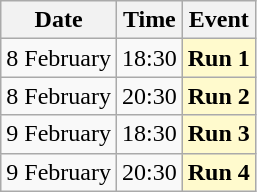<table class=wikitable>
<tr>
<th>Date</th>
<th>Time</th>
<th>Event</th>
</tr>
<tr>
<td>8 February</td>
<td>18:30</td>
<td style=background:lemonchiffon><strong>Run 1</strong></td>
</tr>
<tr>
<td>8 February</td>
<td>20:30</td>
<td style=background:lemonchiffon><strong>Run 2</strong></td>
</tr>
<tr>
<td>9 February</td>
<td>18:30</td>
<td style=background:lemonchiffon><strong>Run 3</strong></td>
</tr>
<tr>
<td>9 February</td>
<td>20:30</td>
<td style=background:lemonchiffon><strong>Run 4</strong></td>
</tr>
</table>
